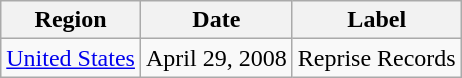<table class="wikitable">
<tr>
<th>Region</th>
<th>Date</th>
<th>Label</th>
</tr>
<tr>
<td rowspan="1"><a href='#'>United States</a></td>
<td rowspan="1">April 29, 2008</td>
<td rowspan="1">Reprise Records</td>
</tr>
</table>
